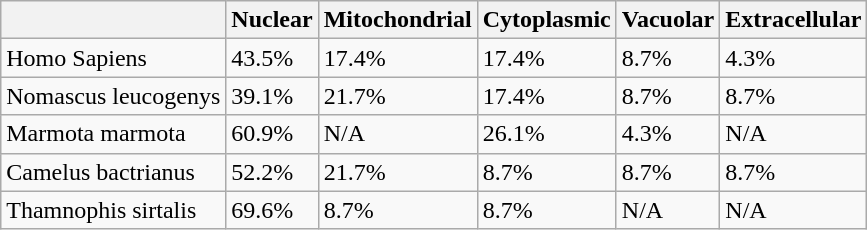<table class="wikitable">
<tr>
<th></th>
<th>Nuclear</th>
<th>Mitochondrial</th>
<th>Cytoplasmic</th>
<th>Vacuolar</th>
<th>Extracellular</th>
</tr>
<tr>
<td>Homo Sapiens</td>
<td>43.5%</td>
<td>17.4%</td>
<td>17.4%</td>
<td>8.7%</td>
<td>4.3%</td>
</tr>
<tr>
<td>Nomascus leucogenys</td>
<td>39.1%</td>
<td>21.7%</td>
<td>17.4%</td>
<td>8.7%</td>
<td>8.7%</td>
</tr>
<tr>
<td>Marmota marmota</td>
<td>60.9%</td>
<td>N/A</td>
<td>26.1%</td>
<td>4.3%</td>
<td>N/A</td>
</tr>
<tr>
<td>Camelus bactrianus</td>
<td>52.2%</td>
<td>21.7%</td>
<td>8.7%</td>
<td>8.7%</td>
<td>8.7%</td>
</tr>
<tr>
<td>Thamnophis sirtalis</td>
<td>69.6%</td>
<td>8.7%</td>
<td>8.7%</td>
<td>N/A</td>
<td>N/A</td>
</tr>
</table>
